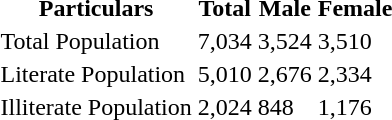<table>
<tr>
<th>Particulars</th>
<th>Total</th>
<th>Male</th>
<th>Female</th>
</tr>
<tr>
<td>Total Population</td>
<td>7,034</td>
<td>3,524</td>
<td>3,510</td>
</tr>
<tr>
<td>Literate Population</td>
<td>5,010</td>
<td>2,676</td>
<td>2,334</td>
</tr>
<tr>
<td>Illiterate Population</td>
<td>2,024</td>
<td>848</td>
<td>1,176</td>
</tr>
</table>
